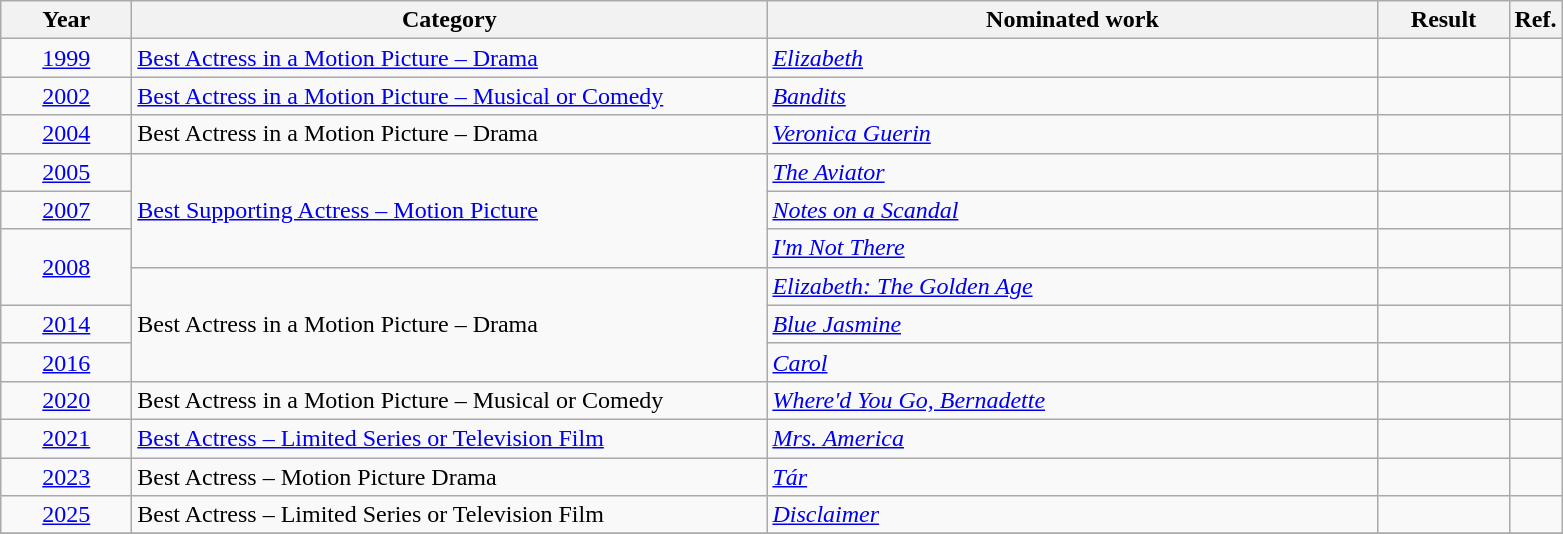<table class=wikitable>
<tr>
<th scope="col" style="width:5em;">Year</th>
<th scope="col" style="width:26em;">Category</th>
<th scope="col" style="width:25em;">Nominated work</th>
<th scope="col" style="width:5em;">Result</th>
<th>Ref.</th>
</tr>
<tr>
<td style="text-align:center;"><a href='#'>1999</a></td>
<td><a href='#'>Best Actress in a Motion Picture – Drama</a></td>
<td><em><a href='#'>Elizabeth</a></em></td>
<td></td>
<td style="text-align:center;"></td>
</tr>
<tr>
<td style="text-align:center;"><a href='#'>2002</a></td>
<td><a href='#'>Best Actress in a Motion Picture – Musical or Comedy</a></td>
<td><em><a href='#'>Bandits</a></em></td>
<td></td>
<td style="text-align:center;"></td>
</tr>
<tr>
<td style="text-align:center;"><a href='#'>2004</a></td>
<td>Best Actress in a Motion Picture – Drama</td>
<td><em><a href='#'>Veronica Guerin</a></em></td>
<td></td>
<td style="text-align:center;"></td>
</tr>
<tr>
<td style="text-align:center;"><a href='#'>2005</a></td>
<td rowspan=3><a href='#'>Best Supporting Actress – Motion Picture</a></td>
<td><em><a href='#'>The Aviator</a></em></td>
<td></td>
<td style="text-align:center;"></td>
</tr>
<tr>
<td style="text-align:center;"><a href='#'>2007</a></td>
<td><em><a href='#'>Notes on a Scandal</a></em></td>
<td></td>
<td style="text-align:center;"></td>
</tr>
<tr>
<td rowspan=2, style="text-align:center;"><a href='#'>2008</a></td>
<td><em><a href='#'>I'm Not There</a></em></td>
<td></td>
<td style="text-align:center;"></td>
</tr>
<tr>
<td rowspan=3>Best Actress in a Motion Picture – Drama</td>
<td><em><a href='#'>Elizabeth: The Golden Age</a></em></td>
<td></td>
<td style="text-align:center;"></td>
</tr>
<tr>
<td style="text-align:center;"><a href='#'>2014</a></td>
<td><em><a href='#'>Blue Jasmine</a></em></td>
<td></td>
<td style="text-align:center;"></td>
</tr>
<tr>
<td style="text-align:center;"><a href='#'>2016</a></td>
<td><em><a href='#'>Carol</a></em></td>
<td></td>
<td style="text-align:center;"></td>
</tr>
<tr>
<td style="text-align:center;"><a href='#'>2020</a></td>
<td>Best Actress in a Motion Picture – Musical or Comedy</td>
<td><em><a href='#'>Where'd You Go, Bernadette</a></em></td>
<td></td>
<td style="text-align:center;"></td>
</tr>
<tr>
<td style="text-align:center;"><a href='#'>2021</a></td>
<td><a href='#'>Best Actress – Limited Series or Television Film</a></td>
<td><a href='#'><em>Mrs. America</em></a></td>
<td></td>
<td style="text-align:center;"></td>
</tr>
<tr>
<td style="text-align:center;"><a href='#'>2023</a></td>
<td>Best Actress – Motion Picture Drama</td>
<td><em><a href='#'>Tár</a></em></td>
<td></td>
<td style="text-align:center;"></td>
</tr>
<tr>
<td style="text-align:center;"><a href='#'>2025</a></td>
<td>Best Actress – Limited Series or Television Film</td>
<td><em><a href='#'>Disclaimer</a></em></td>
<td></td>
<td style="text-align:center;"></td>
</tr>
<tr>
</tr>
</table>
